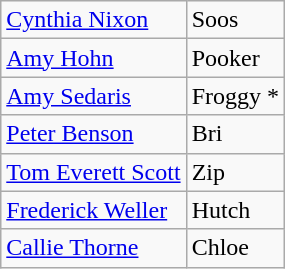<table class="wikitable">
<tr>
<td><a href='#'>Cynthia Nixon</a></td>
<td>Soos</td>
</tr>
<tr>
<td><a href='#'>Amy Hohn</a></td>
<td>Pooker</td>
</tr>
<tr>
<td><a href='#'>Amy Sedaris</a></td>
<td>Froggy *</td>
</tr>
<tr>
<td><a href='#'>Peter Benson</a></td>
<td>Bri</td>
</tr>
<tr>
<td><a href='#'>Tom Everett Scott</a></td>
<td>Zip</td>
</tr>
<tr>
<td><a href='#'>Frederick Weller</a></td>
<td>Hutch</td>
</tr>
<tr>
<td><a href='#'>Callie Thorne</a></td>
<td>Chloe</td>
</tr>
</table>
